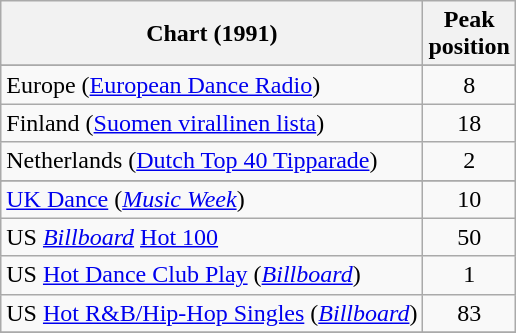<table class="wikitable sortable">
<tr>
<th>Chart (1991)</th>
<th>Peak<br>position</th>
</tr>
<tr>
</tr>
<tr>
</tr>
<tr>
<td>Europe (<a href='#'>European Dance Radio</a>)</td>
<td align="center">8</td>
</tr>
<tr>
<td>Finland (<a href='#'>Suomen virallinen lista</a>)</td>
<td align="center">18</td>
</tr>
<tr>
<td>Netherlands (<a href='#'>Dutch Top 40 Tipparade</a>)</td>
<td align="center">2</td>
</tr>
<tr>
</tr>
<tr>
</tr>
<tr>
</tr>
<tr>
</tr>
<tr>
<td><a href='#'>UK Dance</a> (<em><a href='#'>Music Week</a></em>)</td>
<td align="center">10</td>
</tr>
<tr>
<td>US <em><a href='#'>Billboard</a></em> <a href='#'>Hot 100</a></td>
<td align="center">50</td>
</tr>
<tr>
<td>US <a href='#'>Hot Dance Club Play</a> (<em><a href='#'>Billboard</a></em>)</td>
<td align="center">1</td>
</tr>
<tr>
<td>US <a href='#'>Hot R&B/Hip-Hop Singles</a> (<em><a href='#'>Billboard</a></em>)</td>
<td align="center">83</td>
</tr>
<tr>
</tr>
</table>
